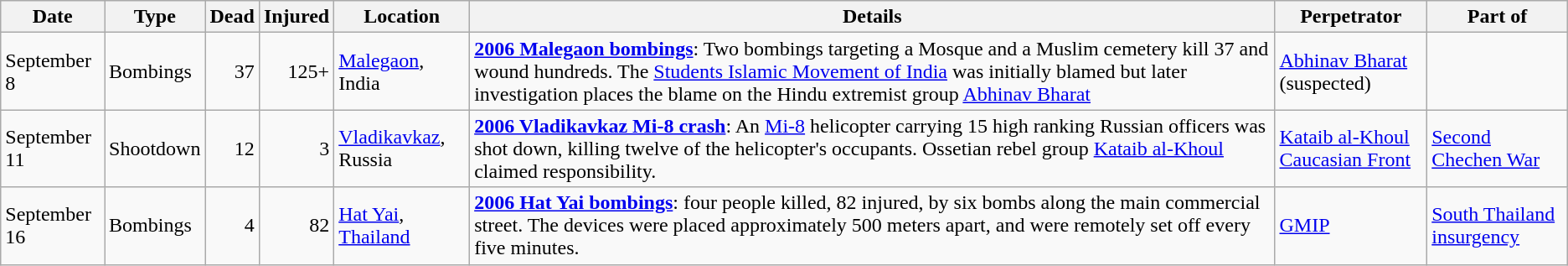<table class="wikitable" id="terrorIncidents2006Sep">
<tr>
<th>Date</th>
<th>Type</th>
<th data-sort-type="number">Dead</th>
<th data-sort-type="number">Injured</th>
<th>Location</th>
<th class="unsortable">Details</th>
<th>Perpetrator</th>
<th>Part of<br></th>
</tr>
<tr>
<td>September 8</td>
<td>Bombings</td>
<td align="right">37</td>
<td align="right">125+</td>
<td><a href='#'>Malegaon</a>, India</td>
<td><strong><a href='#'>2006 Malegaon bombings</a></strong>: Two bombings targeting a Mosque and a Muslim cemetery kill 37 and wound hundreds. The <a href='#'>Students Islamic Movement of India</a> was initially blamed but later investigation places the blame on the Hindu extremist group <a href='#'>Abhinav Bharat</a></td>
<td><a href='#'>Abhinav Bharat</a> (suspected)</td>
<td></td>
</tr>
<tr>
<td>September 11</td>
<td>Shootdown</td>
<td align="right">12</td>
<td align="right">3</td>
<td><a href='#'>Vladikavkaz</a>, Russia</td>
<td><strong><a href='#'>2006 Vladikavkaz Mi-8 crash</a></strong>: An <a href='#'>Mi-8</a> helicopter carrying 15 high ranking Russian officers was shot down, killing twelve of the helicopter's occupants. Ossetian rebel group <a href='#'>Kataib al-Khoul</a> claimed responsibility.</td>
<td><a href='#'>Kataib al-Khoul</a> <br> <a href='#'>Caucasian Front</a></td>
<td><a href='#'>Second Chechen War</a></td>
</tr>
<tr>
<td>September 16</td>
<td>Bombings</td>
<td align="right">4</td>
<td align="right">82</td>
<td><a href='#'>Hat Yai</a>, <a href='#'>Thailand</a></td>
<td><strong><a href='#'>2006 Hat Yai bombings</a></strong>: four people killed, 82 injured, by six bombs along the main commercial street. The devices were placed approximately 500 meters apart, and were remotely set off every five minutes.</td>
<td><a href='#'>GMIP</a></td>
<td><a href='#'>South Thailand insurgency</a></td>
</tr>
</table>
